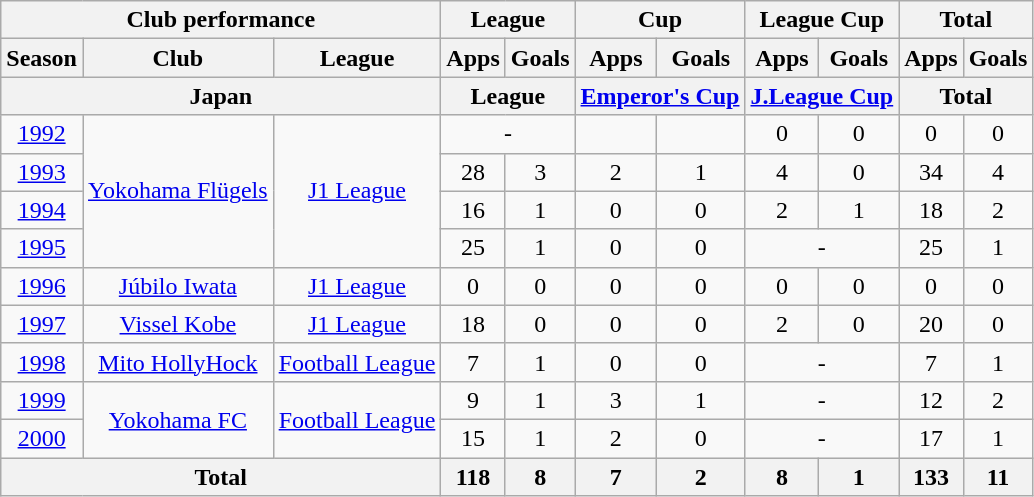<table class="wikitable" style="text-align:center;">
<tr>
<th colspan=3>Club performance</th>
<th colspan=2>League</th>
<th colspan=2>Cup</th>
<th colspan=2>League Cup</th>
<th colspan=2>Total</th>
</tr>
<tr>
<th>Season</th>
<th>Club</th>
<th>League</th>
<th>Apps</th>
<th>Goals</th>
<th>Apps</th>
<th>Goals</th>
<th>Apps</th>
<th>Goals</th>
<th>Apps</th>
<th>Goals</th>
</tr>
<tr>
<th colspan=3>Japan</th>
<th colspan=2>League</th>
<th colspan=2><a href='#'>Emperor's Cup</a></th>
<th colspan=2><a href='#'>J.League Cup</a></th>
<th colspan=2>Total</th>
</tr>
<tr>
<td><a href='#'>1992</a></td>
<td rowspan="4"><a href='#'>Yokohama Flügels</a></td>
<td rowspan="4"><a href='#'>J1 League</a></td>
<td colspan="2">-</td>
<td></td>
<td></td>
<td>0</td>
<td>0</td>
<td>0</td>
<td>0</td>
</tr>
<tr>
<td><a href='#'>1993</a></td>
<td>28</td>
<td>3</td>
<td>2</td>
<td>1</td>
<td>4</td>
<td>0</td>
<td>34</td>
<td>4</td>
</tr>
<tr>
<td><a href='#'>1994</a></td>
<td>16</td>
<td>1</td>
<td>0</td>
<td>0</td>
<td>2</td>
<td>1</td>
<td>18</td>
<td>2</td>
</tr>
<tr>
<td><a href='#'>1995</a></td>
<td>25</td>
<td>1</td>
<td>0</td>
<td>0</td>
<td colspan="2">-</td>
<td>25</td>
<td>1</td>
</tr>
<tr>
<td><a href='#'>1996</a></td>
<td><a href='#'>Júbilo Iwata</a></td>
<td><a href='#'>J1 League</a></td>
<td>0</td>
<td>0</td>
<td>0</td>
<td>0</td>
<td>0</td>
<td>0</td>
<td>0</td>
<td>0</td>
</tr>
<tr>
<td><a href='#'>1997</a></td>
<td><a href='#'>Vissel Kobe</a></td>
<td><a href='#'>J1 League</a></td>
<td>18</td>
<td>0</td>
<td>0</td>
<td>0</td>
<td>2</td>
<td>0</td>
<td>20</td>
<td>0</td>
</tr>
<tr>
<td><a href='#'>1998</a></td>
<td><a href='#'>Mito HollyHock</a></td>
<td><a href='#'>Football League</a></td>
<td>7</td>
<td>1</td>
<td>0</td>
<td>0</td>
<td colspan="2">-</td>
<td>7</td>
<td>1</td>
</tr>
<tr>
<td><a href='#'>1999</a></td>
<td rowspan="2"><a href='#'>Yokohama FC</a></td>
<td rowspan="2"><a href='#'>Football League</a></td>
<td>9</td>
<td>1</td>
<td>3</td>
<td>1</td>
<td colspan="2">-</td>
<td>12</td>
<td>2</td>
</tr>
<tr>
<td><a href='#'>2000</a></td>
<td>15</td>
<td>1</td>
<td>2</td>
<td>0</td>
<td colspan="2">-</td>
<td>17</td>
<td>1</td>
</tr>
<tr>
<th colspan=3>Total</th>
<th>118</th>
<th>8</th>
<th>7</th>
<th>2</th>
<th>8</th>
<th>1</th>
<th>133</th>
<th>11</th>
</tr>
</table>
